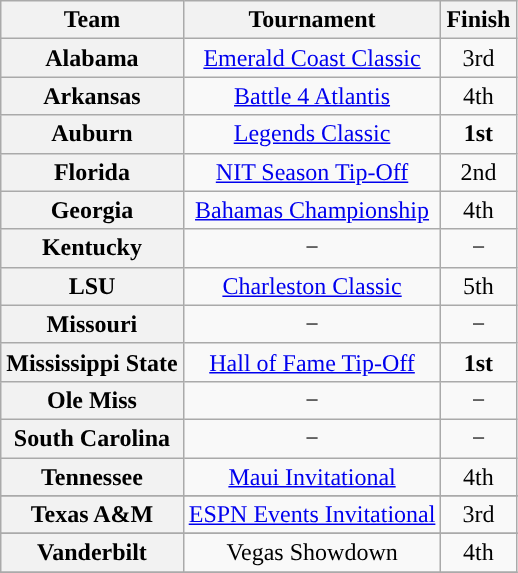<table class="wikitable">
<tr>
<th>Team</th>
<th>Tournament</th>
<th>Finish</th>
</tr>
<tr style="text-align:center;">
<th>Alabama</th>
<td style="text-align:center;"><a href='#'>Emerald Coast Classic</a></td>
<td>3rd</td>
</tr>
<tr style="text-align:center;">
<th>Arkansas</th>
<td style="text-align:center;"><a href='#'>Battle 4 Atlantis</a></td>
<td>4th</td>
</tr>
<tr style="text-align:center;">
<th>Auburn</th>
<td style="text-align:center;"><a href='#'>Legends Classic</a></td>
<td><strong>1st</strong></td>
</tr>
<tr style="text-align:center;">
<th>Florida</th>
<td style="text-align:center;"><a href='#'>NIT Season Tip-Off</a></td>
<td>2nd</td>
</tr>
<tr style="text-align:center;">
<th>Georgia</th>
<td style="text-align:center;"><a href='#'>Bahamas Championship</a></td>
<td>4th</td>
</tr>
<tr style="text-align:center;">
<th>Kentucky</th>
<td style="text-align:center;">−</td>
<td>−</td>
</tr>
<tr style="text-align:center;">
<th>LSU</th>
<td style="text-align:center;"><a href='#'>Charleston Classic</a></td>
<td>5th</td>
</tr>
<tr style="text-align:center;">
<th>Missouri</th>
<td style="text-align:center;">−</td>
<td>−</td>
</tr>
<tr style="text-align:center;">
<th>Mississippi State</th>
<td style="text-align:center;"><a href='#'>Hall of Fame Tip-Off</a></td>
<td><strong>1st</strong></td>
</tr>
<tr style="text-align:center;">
<th>Ole Miss</th>
<td style="text-align:center;">−</td>
<td>−</td>
</tr>
<tr style="text-align:center;">
<th>South Carolina</th>
<td style="text-align:center;">−</td>
<td>−</td>
</tr>
<tr style="text-align:center;">
<th>Tennessee</th>
<td style="text-align:center;"><a href='#'>Maui Invitational</a></td>
<td>4th</td>
</tr>
<tr>
</tr>
<tr style="text-align:center;">
<th>Texas A&M</th>
<td style="text-align:center;"><a href='#'>ESPN Events Invitational</a></td>
<td>3rd</td>
</tr>
<tr>
</tr>
<tr style="text-align:center;">
<th>Vanderbilt</th>
<td style="text-align:center;">Vegas Showdown</td>
<td>4th</td>
</tr>
<tr>
</tr>
</table>
